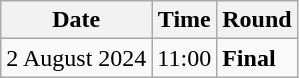<table class="wikitable">
<tr>
<th>Date</th>
<th>Time</th>
<th>Round</th>
</tr>
<tr>
<td>2 August 2024</td>
<td>11:00</td>
<td><strong>Final</strong></td>
</tr>
</table>
